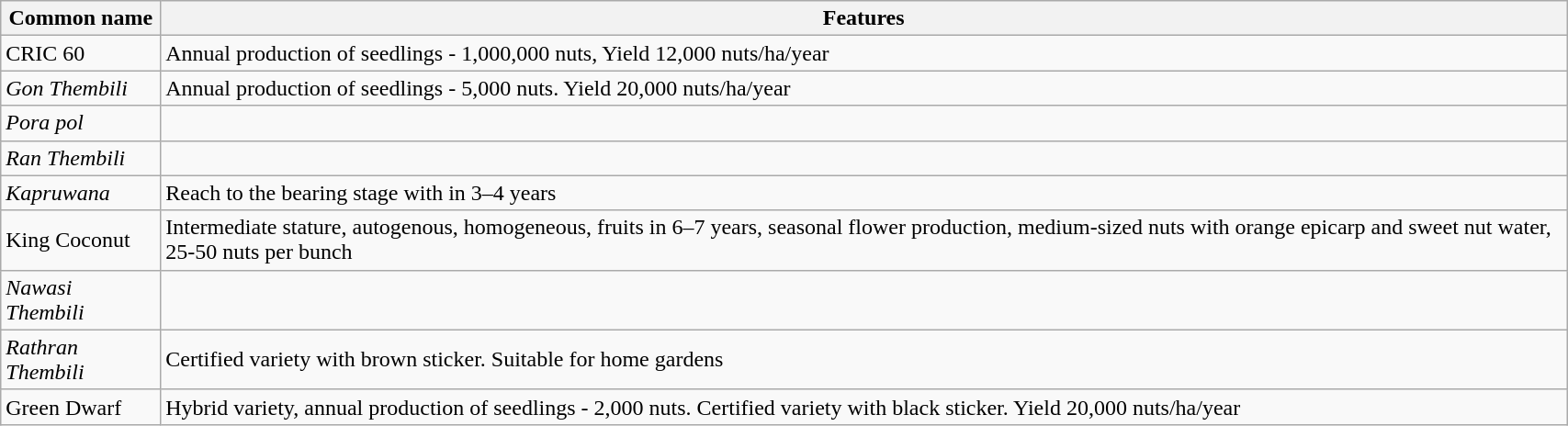<table class="wikitable" style="width:90%;">
<tr>
<th>Common name</th>
<th>Features</th>
</tr>
<tr>
<td>CRIC 60</td>
<td>Annual production of seedlings - 1,000,000 nuts, Yield 12,000 nuts/ha/year</td>
</tr>
<tr>
<td><em>Gon Thembili</em></td>
<td>Annual production of seedlings - 5,000 nuts. Yield 20,000 nuts/ha/year</td>
</tr>
<tr>
<td><em>Pora pol</em></td>
<td></td>
</tr>
<tr>
<td><em>Ran Thembili</em></td>
<td></td>
</tr>
<tr>
<td><em>Kapruwana</em></td>
<td>Reach to the bearing stage with in 3–4 years</td>
</tr>
<tr>
<td>King Coconut</td>
<td>Intermediate stature, autogenous, homogeneous, fruits in 6–7 years, seasonal flower production, medium-sized nuts with orange epicarp and sweet nut water, 25-50 nuts per bunch</td>
</tr>
<tr>
<td><em>Nawasi Thembili</em></td>
<td></td>
</tr>
<tr>
<td><em>Rathran Thembili</em></td>
<td>Certified variety with brown sticker. Suitable for home gardens</td>
</tr>
<tr>
<td>Green Dwarf</td>
<td>Hybrid variety, annual production of seedlings - 2,000 nuts. Certified variety with black sticker. Yield 20,000 nuts/ha/year</td>
</tr>
</table>
